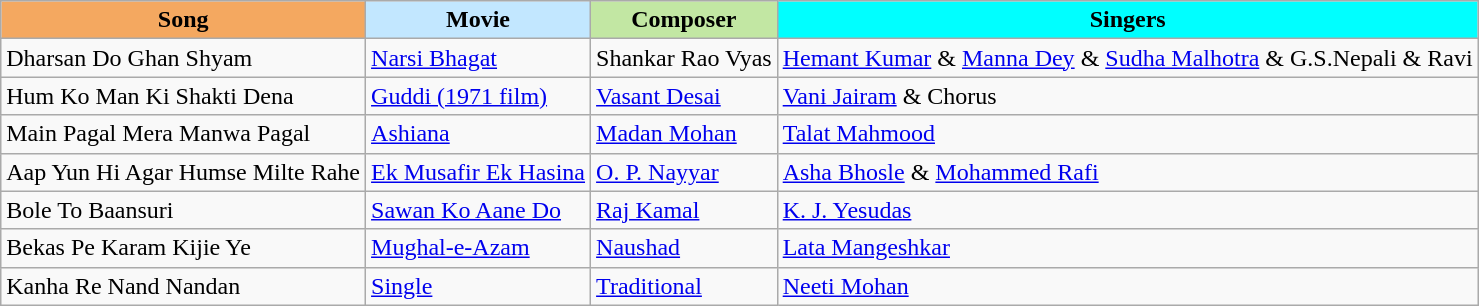<table class="wikitable sortable">
<tr>
<th style="background:#f4a860">Song</th>
<th style="background:#c2e7ff">Movie</th>
<th style="background:#c2e7a3">Composer</th>
<th style="background:#00ffff">Singers</th>
</tr>
<tr>
<td>Dharsan Do Ghan Shyam</td>
<td><a href='#'>Narsi Bhagat</a></td>
<td>Shankar Rao Vyas</td>
<td><a href='#'>Hemant Kumar</a> & <a href='#'>Manna Dey</a> & <a href='#'>Sudha Malhotra</a> & G.S.Nepali & Ravi</td>
</tr>
<tr>
<td>Hum Ko Man Ki Shakti Dena</td>
<td><a href='#'>Guddi (1971 film)</a></td>
<td><a href='#'>Vasant Desai</a></td>
<td><a href='#'>Vani Jairam</a> & Chorus</td>
</tr>
<tr>
<td>Main Pagal Mera Manwa Pagal</td>
<td><a href='#'>Ashiana</a></td>
<td><a href='#'>Madan Mohan</a></td>
<td><a href='#'>Talat Mahmood</a></td>
</tr>
<tr>
<td>Aap Yun Hi Agar Humse Milte Rahe</td>
<td><a href='#'>Ek Musafir Ek Hasina</a></td>
<td><a href='#'>O. P. Nayyar</a></td>
<td><a href='#'>Asha Bhosle</a> & <a href='#'>Mohammed Rafi</a></td>
</tr>
<tr>
<td>Bole To Baansuri</td>
<td><a href='#'>Sawan Ko Aane Do</a></td>
<td><a href='#'>Raj Kamal</a></td>
<td><a href='#'>K. J. Yesudas</a></td>
</tr>
<tr>
<td>Bekas Pe Karam Kijie Ye</td>
<td><a href='#'>Mughal-e-Azam</a></td>
<td><a href='#'>Naushad</a></td>
<td><a href='#'>Lata Mangeshkar</a></td>
</tr>
<tr>
<td>Kanha Re Nand Nandan</td>
<td><a href='#'>Single</a></td>
<td><a href='#'>Traditional</a></td>
<td><a href='#'>Neeti Mohan</a></td>
</tr>
</table>
